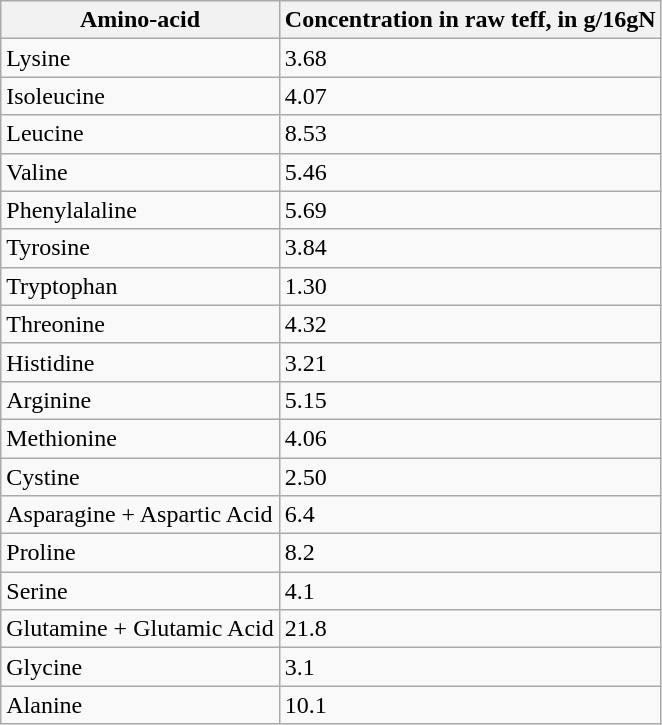<table class="wikitable">
<tr>
<th>Amino-acid</th>
<th>Concentration in raw teff, in g/16gN</th>
</tr>
<tr>
<td>Lysine</td>
<td>3.68</td>
</tr>
<tr>
<td>Isoleucine</td>
<td>4.07</td>
</tr>
<tr>
<td>Leucine</td>
<td>8.53</td>
</tr>
<tr>
<td>Valine</td>
<td>5.46</td>
</tr>
<tr>
<td>Phenylalaline</td>
<td>5.69</td>
</tr>
<tr>
<td>Tyrosine</td>
<td>3.84</td>
</tr>
<tr>
<td>Tryptophan</td>
<td>1.30</td>
</tr>
<tr>
<td>Threonine</td>
<td>4.32</td>
</tr>
<tr>
<td>Histidine</td>
<td>3.21</td>
</tr>
<tr>
<td>Arginine</td>
<td>5.15</td>
</tr>
<tr>
<td>Methionine</td>
<td>4.06</td>
</tr>
<tr>
<td>Cystine</td>
<td>2.50</td>
</tr>
<tr>
<td>Asparagine + Aspartic Acid</td>
<td>6.4</td>
</tr>
<tr>
<td>Proline</td>
<td>8.2</td>
</tr>
<tr>
<td>Serine</td>
<td>4.1</td>
</tr>
<tr>
<td>Glutamine + Glutamic Acid</td>
<td>21.8</td>
</tr>
<tr>
<td>Glycine</td>
<td>3.1</td>
</tr>
<tr>
<td>Alanine</td>
<td>10.1</td>
</tr>
</table>
